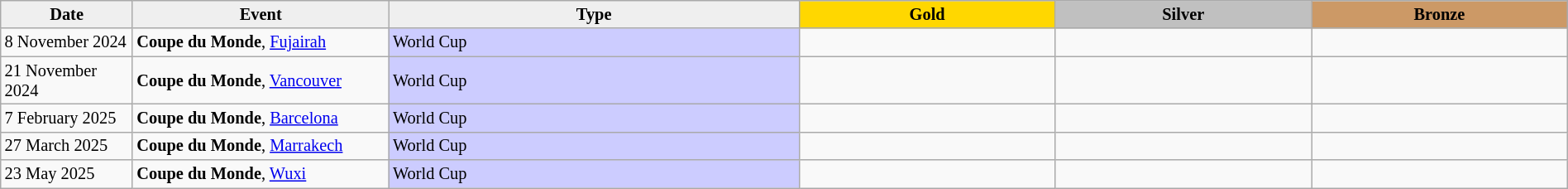<table class="wikitable sortable" style="font-size: 85%" width="100%">
<tr align=center>
<th scope=col style="width:100px; background: #efefef;">Date</th>
<th scope=col style="width:200px; background: #efefef;">Event</th>
<th scope=col style="background: #efefef;">Type</th>
<th scope=col colspan=1 style="width:200px; background: gold;">Gold</th>
<th scope=col colspan=1 style="width:200px; background: silver;">Silver</th>
<th scope=col colspan=1 style="width:200px; background: #cc9966;">Bronze</th>
</tr>
<tr>
<td>8 November 2024</td>
<td><strong>Coupe du Monde</strong>, <a href='#'>Fujairah</a></td>
<td bgcolor="#ccccff">World Cup</td>
<td></td>
<td></td>
<td><br></td>
</tr>
<tr>
<td>21 November 2024</td>
<td><strong>Coupe du Monde</strong>, <a href='#'>Vancouver</a></td>
<td bgcolor="#ccccff">World Cup</td>
<td></td>
<td></td>
<td><br></td>
</tr>
<tr>
<td>7 February 2025</td>
<td><strong>Coupe du Monde</strong>, <a href='#'>Barcelona</a></td>
<td bgcolor="#ccccff">World Cup</td>
<td></td>
<td></td>
<td><br></td>
</tr>
<tr>
<td>27 March 2025</td>
<td><strong>Coupe du Monde</strong>, <a href='#'>Marrakech</a></td>
<td bgcolor="#ccccff">World Cup</td>
<td></td>
<td></td>
<td><br></td>
</tr>
<tr>
<td>23 May 2025</td>
<td><strong>Coupe du Monde</strong>, <a href='#'>Wuxi</a></td>
<td bgcolor="#ccccff">World Cup</td>
<td></td>
<td></td>
<td><br></td>
</tr>
</table>
